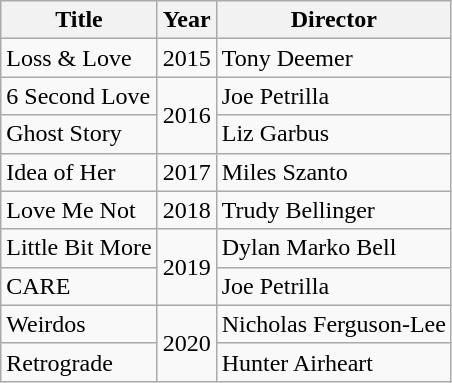<table class="wikitable">
<tr>
<th>Title</th>
<th>Year</th>
<th>Director</th>
</tr>
<tr>
<td>Loss & Love</td>
<td>2015</td>
<td>Tony Deemer</td>
</tr>
<tr>
<td>6 Second Love</td>
<td rowspan="2">2016</td>
<td>Joe Petrilla</td>
</tr>
<tr>
<td>Ghost Story</td>
<td>Liz Garbus</td>
</tr>
<tr>
<td>Idea of Her</td>
<td>2017</td>
<td>Miles Szanto</td>
</tr>
<tr>
<td>Love Me Not</td>
<td>2018</td>
<td>Trudy Bellinger</td>
</tr>
<tr>
<td>Little Bit More</td>
<td rowspan="2">2019</td>
<td>Dylan Marko Bell</td>
</tr>
<tr>
<td>CARE</td>
<td>Joe Petrilla</td>
</tr>
<tr>
<td>Weirdos</td>
<td rowspan="2">2020</td>
<td>Nicholas Ferguson-Lee</td>
</tr>
<tr>
<td>Retrograde</td>
<td>Hunter Airheart</td>
</tr>
</table>
